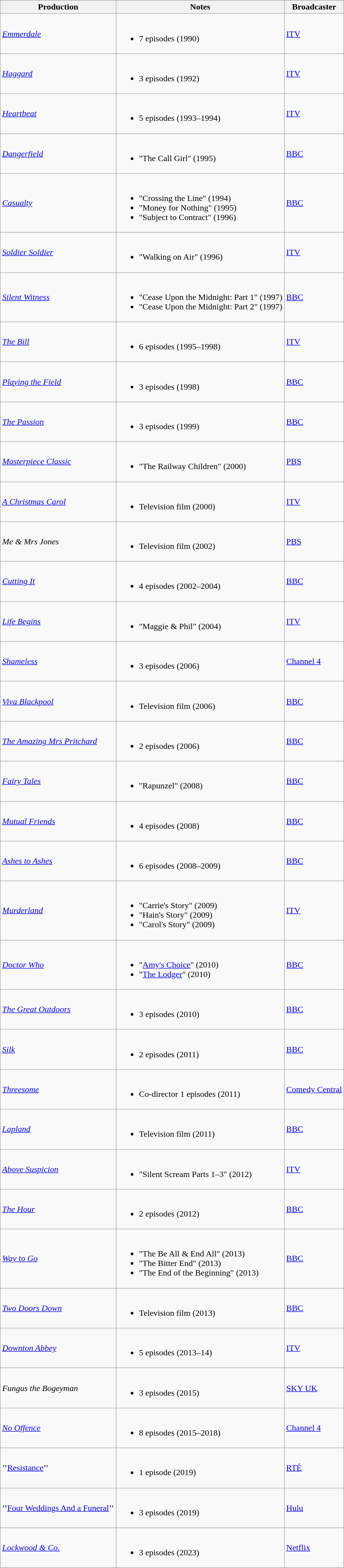<table class="wikitable">
<tr style="background:#ccc; text-align:center;">
<th>Production</th>
<th>Notes</th>
<th>Broadcaster</th>
</tr>
<tr>
<td><em><a href='#'>Emmerdale</a></em></td>
<td><br><ul><li>7 episodes (1990)</li></ul></td>
<td><a href='#'>ITV</a></td>
</tr>
<tr>
<td><em><a href='#'>Haggard</a></em></td>
<td><br><ul><li>3 episodes (1992)</li></ul></td>
<td><a href='#'>ITV</a></td>
</tr>
<tr>
<td><em><a href='#'>Heartbeat</a></em></td>
<td><br><ul><li>5 episodes (1993–1994)</li></ul></td>
<td><a href='#'>ITV</a></td>
</tr>
<tr>
<td><em><a href='#'>Dangerfield</a></em></td>
<td><br><ul><li>"The Call Girl" (1995)</li></ul></td>
<td><a href='#'>BBC</a></td>
</tr>
<tr>
<td><em><a href='#'>Casualty</a></em></td>
<td><br><ul><li>"Crossing the Line" (1994)</li><li>"Money for Nothing" (1995)</li><li>"Subject to Contract" (1996)</li></ul></td>
<td><a href='#'>BBC</a></td>
</tr>
<tr>
<td><em><a href='#'>Soldier Soldier</a></em></td>
<td><br><ul><li>"Walking on Air" (1996)</li></ul></td>
<td><a href='#'>ITV</a></td>
</tr>
<tr>
<td><em><a href='#'>Silent Witness</a></em></td>
<td><br><ul><li>"Cease Upon the Midnight: Part 1" (1997)</li><li>"Cease Upon the Midnight: Part 2" (1997)</li></ul></td>
<td><a href='#'>BBC</a></td>
</tr>
<tr>
<td><em><a href='#'>The Bill</a></em></td>
<td><br><ul><li>6 episodes (1995–1998)</li></ul></td>
<td><a href='#'>ITV</a></td>
</tr>
<tr>
<td><em><a href='#'>Playing the Field</a></em></td>
<td><br><ul><li>3 episodes (1998)</li></ul></td>
<td><a href='#'>BBC</a></td>
</tr>
<tr>
<td><em><a href='#'>The Passion</a></em></td>
<td><br><ul><li>3 episodes (1999)</li></ul></td>
<td><a href='#'>BBC</a></td>
</tr>
<tr>
<td><em><a href='#'>Masterpiece Classic</a></em></td>
<td><br><ul><li>"The Railway Children" (2000)</li></ul></td>
<td><a href='#'>PBS</a></td>
</tr>
<tr>
<td><em><a href='#'>A Christmas Carol</a></em></td>
<td><br><ul><li>Television film (2000)</li></ul></td>
<td><a href='#'>ITV</a></td>
</tr>
<tr>
<td><em>Me & Mrs Jones</em></td>
<td><br><ul><li>Television film (2002)</li></ul></td>
<td><a href='#'>PBS</a></td>
</tr>
<tr>
<td><em><a href='#'>Cutting It</a></em></td>
<td><br><ul><li>4 episodes (2002–2004)</li></ul></td>
<td><a href='#'>BBC</a></td>
</tr>
<tr>
<td><em><a href='#'>Life Begins</a></em></td>
<td><br><ul><li>"Maggie & Phil" (2004)</li></ul></td>
<td><a href='#'>ITV</a></td>
</tr>
<tr>
<td><em><a href='#'>Shameless</a></em></td>
<td><br><ul><li>3 episodes (2006)</li></ul></td>
<td><a href='#'>Channel 4</a></td>
</tr>
<tr>
<td><em><a href='#'>Viva Blackpool</a></em></td>
<td><br><ul><li>Television film (2006)</li></ul></td>
<td><a href='#'>BBC</a></td>
</tr>
<tr>
<td><em><a href='#'>The Amazing Mrs Pritchard</a></em></td>
<td><br><ul><li>2 episodes (2006)</li></ul></td>
<td><a href='#'>BBC</a></td>
</tr>
<tr>
<td><em><a href='#'>Fairy Tales</a></em></td>
<td><br><ul><li>"Rapunzel" (2008)</li></ul></td>
<td><a href='#'>BBC</a></td>
</tr>
<tr>
<td><em><a href='#'>Mutual Friends</a></em></td>
<td><br><ul><li>4 episodes (2008)</li></ul></td>
<td><a href='#'>BBC</a></td>
</tr>
<tr>
<td><em><a href='#'>Ashes to Ashes</a></em></td>
<td><br><ul><li>6 episodes (2008–2009)</li></ul></td>
<td><a href='#'>BBC</a></td>
</tr>
<tr>
<td><em><a href='#'>Murderland</a></em></td>
<td><br><ul><li>"Carrie's Story" (2009)</li><li>"Hain's Story" (2009)</li><li>"Carol's Story" (2009)</li></ul></td>
<td><a href='#'>ITV</a></td>
</tr>
<tr>
<td><em><a href='#'>Doctor Who</a></em></td>
<td><br><ul><li>"<a href='#'>Amy's Choice</a>" (2010)</li><li>"<a href='#'>The Lodger</a>" (2010)</li></ul></td>
<td><a href='#'>BBC</a></td>
</tr>
<tr>
<td><em><a href='#'>The Great Outdoors</a></em></td>
<td><br><ul><li>3 episodes (2010)</li></ul></td>
<td><a href='#'>BBC</a></td>
</tr>
<tr>
<td><em><a href='#'>Silk</a></em></td>
<td><br><ul><li>2 episodes (2011)</li></ul></td>
<td><a href='#'>BBC</a></td>
</tr>
<tr>
<td><em><a href='#'>Threesome</a></em></td>
<td><br><ul><li>Co-director 1 episodes (2011)</li></ul></td>
<td><a href='#'>Comedy Central</a></td>
</tr>
<tr>
<td><em><a href='#'>Lapland</a></em></td>
<td><br><ul><li>Television film (2011)</li></ul></td>
<td><a href='#'>BBC</a></td>
</tr>
<tr>
<td><em><a href='#'>Above Suspicion</a></em></td>
<td><br><ul><li>"Silent Scream Parts 1–3" (2012)</li></ul></td>
<td><a href='#'>ITV</a></td>
</tr>
<tr>
<td><em><a href='#'>The Hour</a></em></td>
<td><br><ul><li>2 episodes (2012)</li></ul></td>
<td><a href='#'>BBC</a></td>
</tr>
<tr>
<td><em><a href='#'>Way to Go</a></em></td>
<td><br><ul><li>"The Be All & End All" (2013)</li><li>"The Bitter End" (2013)</li><li>"The End of the Beginning" (2013)</li></ul></td>
<td><a href='#'>BBC</a></td>
</tr>
<tr>
<td><em><a href='#'>Two Doors Down</a></em></td>
<td><br><ul><li>Television film (2013)</li></ul></td>
<td><a href='#'>BBC</a></td>
</tr>
<tr>
<td><em><a href='#'>Downton Abbey</a></em></td>
<td><br><ul><li>5 episodes (2013–14)</li></ul></td>
<td><a href='#'>ITV</a></td>
</tr>
<tr>
<td><em>Fungus the Bogeyman</em></td>
<td><br><ul><li>3 episodes (2015)</li></ul></td>
<td><a href='#'>SKY UK</a></td>
</tr>
<tr>
<td><em><a href='#'>No Offence</a></em></td>
<td><br><ul><li>8 episodes (2015–2018)</li></ul></td>
<td><a href='#'>Channel 4</a></td>
</tr>
<tr>
<td>’’<a href='#'>Resistance</a>’’</td>
<td><br><ul><li>1 episode (2019)</li></ul></td>
<td><a href='#'>RTÉ</a></td>
</tr>
<tr>
<td>’’<a href='#'>Four Weddings And a Funeral</a>’’</td>
<td><br><ul><li>3 episodes (2019)</li></ul></td>
<td><a href='#'>Hulu</a></td>
</tr>
<tr>
<td><em><a href='#'>Lockwood & Co.</a></em></td>
<td><br><ul><li>3 episodes (2023)</li></ul></td>
<td><a href='#'>Netflix</a></td>
</tr>
</table>
